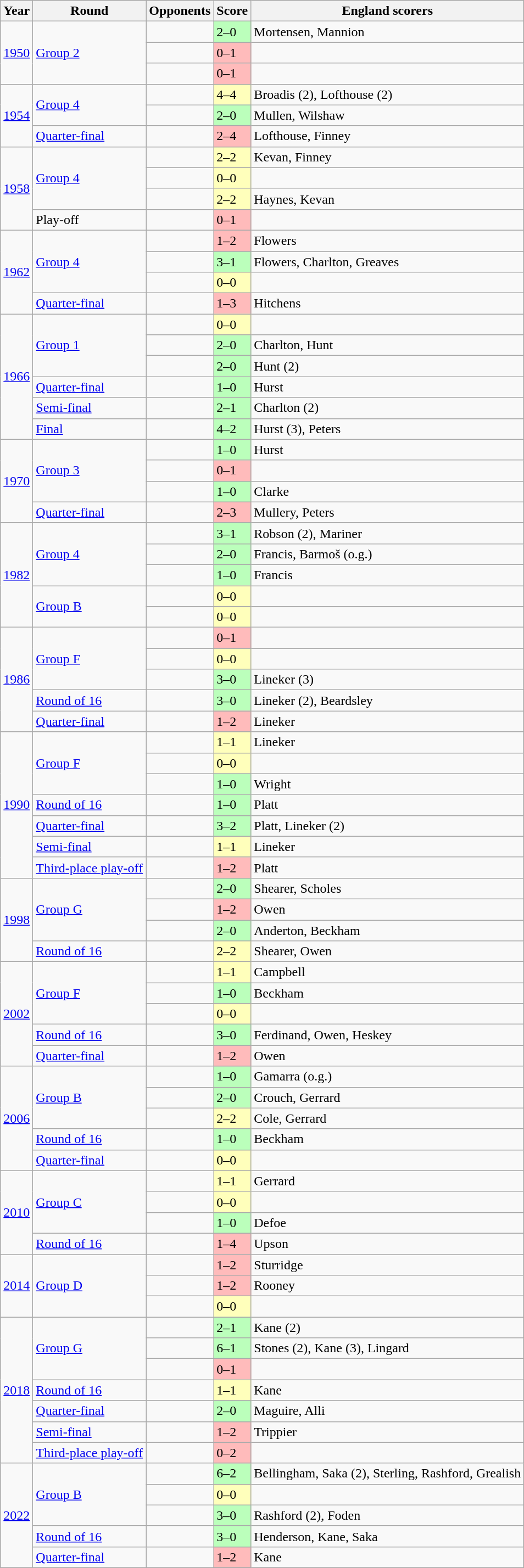<table class="wikitable sortable">
<tr>
<th>Year</th>
<th>Round</th>
<th>Opponents</th>
<th>Score</th>
<th>England scorers</th>
</tr>
<tr>
<td rowspan="3" data-sort-value="1950"> <a href='#'>1950</a></td>
<td rowspan=3><a href='#'>Group 2</a></td>
<td></td>
<td bgcolor="#bbffbb">2–0</td>
<td>Mortensen, Mannion</td>
</tr>
<tr>
<td></td>
<td bgcolor="#ffbbbb">0–1</td>
<td></td>
</tr>
<tr>
<td></td>
<td bgcolor="#ffbbbb">0–1</td>
<td></td>
</tr>
<tr>
<td rowspan="3" data-sort-value="1954"> <a href='#'>1954</a></td>
<td rowspan=2><a href='#'>Group 4</a></td>
<td></td>
<td bgcolor="#ffffbb">4–4 </td>
<td>Broadis (2), Lofthouse (2)</td>
</tr>
<tr>
<td></td>
<td bgcolor="#bbffbb">2–0</td>
<td>Mullen, Wilshaw</td>
</tr>
<tr>
<td><a href='#'>Quarter-final</a></td>
<td></td>
<td bgcolor="#ffbbbb">2–4</td>
<td>Lofthouse, Finney</td>
</tr>
<tr>
<td rowspan="4" data-sort-value="1958"> <a href='#'>1958</a></td>
<td rowspan=3><a href='#'>Group 4</a></td>
<td></td>
<td bgcolor="#ffffbb">2–2</td>
<td>Kevan, Finney</td>
</tr>
<tr>
<td></td>
<td bgcolor="#ffffbb">0–0</td>
<td></td>
</tr>
<tr>
<td></td>
<td bgcolor="#ffffbb">2–2</td>
<td>Haynes, Kevan</td>
</tr>
<tr>
<td>Play-off</td>
<td></td>
<td bgcolor="#ffbbbb">0–1</td>
<td></td>
</tr>
<tr>
<td rowspan="4" data-sort-value="1962"> <a href='#'>1962</a></td>
<td rowspan=3><a href='#'>Group 4</a></td>
<td></td>
<td bgcolor="#ffbbbb">1–2</td>
<td>Flowers</td>
</tr>
<tr>
<td></td>
<td bgcolor="#bbffbb">3–1</td>
<td>Flowers, Charlton, Greaves</td>
</tr>
<tr>
<td></td>
<td bgcolor="#ffffbb">0–0</td>
<td></td>
</tr>
<tr>
<td><a href='#'>Quarter-final</a></td>
<td></td>
<td bgcolor="#ffbbbb">1–3</td>
<td>Hitchens</td>
</tr>
<tr>
<td rowspan="6" data-sort-value="1966"> <a href='#'>1966</a></td>
<td rowspan=3><a href='#'>Group 1</a></td>
<td></td>
<td bgcolor="#ffffbb">0–0</td>
<td></td>
</tr>
<tr>
<td></td>
<td bgcolor="#bbffbb">2–0</td>
<td>Charlton, Hunt</td>
</tr>
<tr>
<td></td>
<td bgcolor="#bbffbb">2–0</td>
<td>Hunt (2)</td>
</tr>
<tr>
<td><a href='#'>Quarter-final</a></td>
<td></td>
<td bgcolor="#bbffbb">1–0</td>
<td>Hurst</td>
</tr>
<tr>
<td><a href='#'>Semi-final</a></td>
<td></td>
<td bgcolor="#bbffbb">2–1</td>
<td>Charlton (2)</td>
</tr>
<tr>
<td><a href='#'>Final</a></td>
<td></td>
<td bgcolor="#bbffbb">4–2 </td>
<td>Hurst (3), Peters</td>
</tr>
<tr>
<td rowspan="4" data-sort-value="1970"> <a href='#'>1970</a></td>
<td rowspan=3><a href='#'>Group 3</a></td>
<td></td>
<td bgcolor="#bbffbb">1–0</td>
<td>Hurst</td>
</tr>
<tr>
<td></td>
<td bgcolor="#ffbbbb">0–1</td>
<td></td>
</tr>
<tr>
<td></td>
<td bgcolor="#bbffbb">1–0</td>
<td>Clarke</td>
</tr>
<tr>
<td><a href='#'>Quarter-final</a></td>
<td></td>
<td bgcolor="#ffbbbb">2–3 </td>
<td>Mullery, Peters</td>
</tr>
<tr>
<td rowspan="5" data-sort-value="1982"> <a href='#'>1982</a></td>
<td rowspan=3><a href='#'>Group 4</a></td>
<td></td>
<td bgcolor="#bbffbb">3–1</td>
<td>Robson (2), Mariner</td>
</tr>
<tr>
<td></td>
<td bgcolor="#bbffbb">2–0</td>
<td>Francis, Barmoš (o.g.)</td>
</tr>
<tr>
<td></td>
<td bgcolor="#bbffbb">1–0</td>
<td>Francis</td>
</tr>
<tr>
<td rowspan=2><a href='#'>Group B</a></td>
<td></td>
<td bgcolor="#ffffbb">0–0</td>
<td></td>
</tr>
<tr>
<td></td>
<td bgcolor="#ffffbb">0–0</td>
<td></td>
</tr>
<tr>
<td rowspan="5" data-sort-value="1986"> <a href='#'>1986</a></td>
<td rowspan=3><a href='#'>Group F</a></td>
<td></td>
<td bgcolor="#ffbbbb">0–1</td>
<td></td>
</tr>
<tr>
<td></td>
<td bgcolor="#ffffbb">0–0</td>
<td></td>
</tr>
<tr>
<td></td>
<td bgcolor="#bbffbb">3–0</td>
<td>Lineker (3)</td>
</tr>
<tr>
<td><a href='#'>Round of 16</a></td>
<td></td>
<td bgcolor="#bbffbb">3–0</td>
<td>Lineker (2), Beardsley</td>
</tr>
<tr>
<td><a href='#'>Quarter-final</a></td>
<td></td>
<td bgcolor="#ffbbbb">1–2</td>
<td>Lineker</td>
</tr>
<tr>
<td rowspan="7" data-sort-value="1990"> <a href='#'>1990</a></td>
<td rowspan=3><a href='#'>Group F</a></td>
<td></td>
<td bgcolor="#ffffbb">1–1</td>
<td>Lineker</td>
</tr>
<tr>
<td></td>
<td bgcolor="#ffffbb">0–0</td>
<td></td>
</tr>
<tr>
<td></td>
<td bgcolor="#bbffbb">1–0</td>
<td>Wright</td>
</tr>
<tr>
<td><a href='#'>Round of 16</a></td>
<td></td>
<td bgcolor="#bbffbb">1–0 </td>
<td>Platt</td>
</tr>
<tr>
<td><a href='#'>Quarter-final</a></td>
<td></td>
<td bgcolor="#bbffbb">3–2 </td>
<td>Platt, Lineker (2)</td>
</tr>
<tr>
<td><a href='#'>Semi-final</a></td>
<td></td>
<td bgcolor="#ffffbb">1–1 </td>
<td>Lineker</td>
</tr>
<tr>
<td><a href='#'>Third-place play-off</a></td>
<td></td>
<td bgcolor="#ffbbbb">1–2</td>
<td>Platt</td>
</tr>
<tr>
<td rowspan="4" data-sort-value="1998"> <a href='#'>1998</a></td>
<td rowspan=3><a href='#'>Group G</a></td>
<td></td>
<td bgcolor="#bbffbb">2–0</td>
<td>Shearer, Scholes</td>
</tr>
<tr>
<td></td>
<td bgcolor="#ffbbbb">1–2</td>
<td>Owen</td>
</tr>
<tr>
<td></td>
<td bgcolor="#bbffbb">2–0</td>
<td>Anderton, Beckham</td>
</tr>
<tr>
<td><a href='#'>Round of 16</a></td>
<td></td>
<td bgcolor="#ffffbb">2–2 </td>
<td>Shearer, Owen</td>
</tr>
<tr>
<td rowspan="5" data-sort-value="2002">  <a href='#'>2002</a></td>
<td rowspan=3><a href='#'>Group F</a></td>
<td></td>
<td bgcolor="#ffffbb">1–1</td>
<td>Campbell</td>
</tr>
<tr>
<td></td>
<td bgcolor="#bbffbb">1–0</td>
<td>Beckham</td>
</tr>
<tr>
<td></td>
<td bgcolor="#ffffbb">0–0</td>
<td></td>
</tr>
<tr>
<td><a href='#'>Round of 16</a></td>
<td></td>
<td bgcolor="#bbffbb">3–0</td>
<td>Ferdinand, Owen, Heskey</td>
</tr>
<tr>
<td><a href='#'>Quarter-final</a></td>
<td></td>
<td bgcolor="#ffbbbb">1–2</td>
<td>Owen</td>
</tr>
<tr>
<td rowspan="5" data-sort-value="2006"> <a href='#'>2006</a></td>
<td rowspan=3><a href='#'>Group B</a></td>
<td></td>
<td bgcolor="#bbffbb">1–0</td>
<td>Gamarra (o.g.)</td>
</tr>
<tr>
<td></td>
<td bgcolor="#bbffbb">2–0</td>
<td>Crouch, Gerrard</td>
</tr>
<tr>
<td></td>
<td bgcolor="#ffffbb">2–2</td>
<td>Cole, Gerrard</td>
</tr>
<tr>
<td><a href='#'>Round of 16</a></td>
<td></td>
<td bgcolor="#bbffbb">1–0</td>
<td>Beckham</td>
</tr>
<tr>
<td><a href='#'>Quarter-final</a></td>
<td></td>
<td bgcolor="#ffffbb">0–0 </td>
<td></td>
</tr>
<tr>
<td rowspan="4" data-sort-value="2010"> <a href='#'>2010</a></td>
<td rowspan=3><a href='#'>Group C</a></td>
<td></td>
<td bgcolor="#ffffbb">1–1</td>
<td>Gerrard</td>
</tr>
<tr>
<td></td>
<td bgcolor="#ffffbb">0–0</td>
<td></td>
</tr>
<tr>
<td></td>
<td bgcolor="#bbffbb">1–0</td>
<td>Defoe</td>
</tr>
<tr>
<td><a href='#'>Round of 16</a></td>
<td></td>
<td bgcolor="#ffbbbb">1–4</td>
<td>Upson</td>
</tr>
<tr>
<td rowspan="3" data-sort-value="2014"> <a href='#'>2014</a></td>
<td rowspan=3><a href='#'>Group D</a></td>
<td></td>
<td bgcolor="#ffbbbb">1–2</td>
<td>Sturridge</td>
</tr>
<tr>
<td></td>
<td bgcolor="#ffbbbb">1–2</td>
<td>Rooney</td>
</tr>
<tr>
<td></td>
<td bgcolor="#ffffbb">0–0</td>
<td></td>
</tr>
<tr>
<td rowspan="7" data-sort-value="2018"> <a href='#'>2018</a></td>
<td rowspan=3><a href='#'>Group G</a></td>
<td></td>
<td bgcolor="#bbffbb">2–1</td>
<td>Kane (2)</td>
</tr>
<tr>
<td></td>
<td bgcolor="#bbffbb">6–1</td>
<td>Stones (2), Kane (3), Lingard</td>
</tr>
<tr>
<td></td>
<td bgcolor="#ffbbbb">0–1</td>
<td></td>
</tr>
<tr>
<td><a href='#'>Round of 16</a></td>
<td></td>
<td bgcolor="#ffffbb">1–1 </td>
<td>Kane</td>
</tr>
<tr>
<td><a href='#'>Quarter-final</a></td>
<td></td>
<td bgcolor="#bbffbb">2–0</td>
<td>Maguire, Alli</td>
</tr>
<tr>
<td><a href='#'>Semi-final</a></td>
<td></td>
<td bgcolor="#ffbbbb">1–2 </td>
<td>Trippier</td>
</tr>
<tr>
<td><a href='#'>Third-place play-off</a></td>
<td></td>
<td bgcolor="#ffbbbb">0–2</td>
<td></td>
</tr>
<tr>
<td rowspan="5" data-sort-value="2022"> <a href='#'>2022</a></td>
<td rowspan=3><a href='#'>Group B</a></td>
<td></td>
<td bgcolor="#bbffbb">6–2</td>
<td>Bellingham, Saka (2), Sterling, Rashford, Grealish</td>
</tr>
<tr>
<td></td>
<td bgcolor="#ffffbb">0–0</td>
<td></td>
</tr>
<tr>
<td></td>
<td bgcolor="#bbffbb">3–0</td>
<td>Rashford (2), Foden</td>
</tr>
<tr>
<td><a href='#'>Round of 16</a></td>
<td></td>
<td bgcolor="#bbffbb">3–0</td>
<td>Henderson, Kane, Saka</td>
</tr>
<tr>
<td><a href='#'>Quarter-final</a></td>
<td></td>
<td bgcolor="#ffbbbb">1–2</td>
<td>Kane</td>
</tr>
</table>
